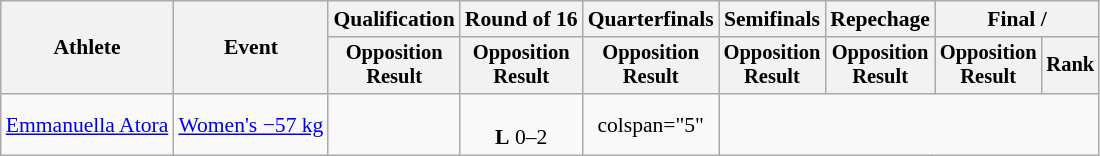<table class=wikitable style=font-size:90%;text-align:center>
<tr>
<th rowspan=2>Athlete</th>
<th rowspan=2>Event</th>
<th>Qualification</th>
<th>Round of 16</th>
<th>Quarterfinals</th>
<th>Semifinals</th>
<th>Repechage</th>
<th colspan=2>Final / </th>
</tr>
<tr style=font-size:95%>
<th>Opposition<br>Result</th>
<th>Opposition<br>Result</th>
<th>Opposition<br>Result</th>
<th>Opposition<br>Result</th>
<th>Opposition<br>Result</th>
<th>Opposition<br>Result</th>
<th>Rank</th>
</tr>
<tr>
<td align=left><a href='#'>Emmanuella Atora</a></td>
<td align=left><a href='#'>Women's −57 kg</a></td>
<td></td>
<td><br><strong>L</strong> 0–2</td>
<td>colspan="5" </td>
</tr>
</table>
